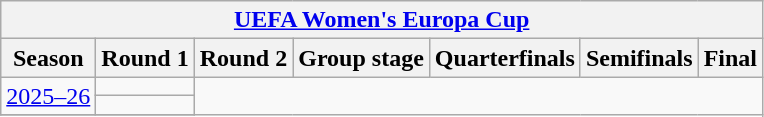<table class="wikitable">
<tr>
<th colspan=20><a href='#'>UEFA Women's Europa Cup</a></th>
</tr>
<tr>
<th>Season</th>
<th>Round 1</th>
<th>Round 2</th>
<th>Group stage</th>
<th>Quarterfinals</th>
<th>Semifinals</th>
<th>Final</th>
</tr>
<tr>
<td rowspan=2><a href='#'>2025–26</a></td>
<td></td>
</tr>
<tr>
<td></td>
</tr>
<tr>
</tr>
</table>
